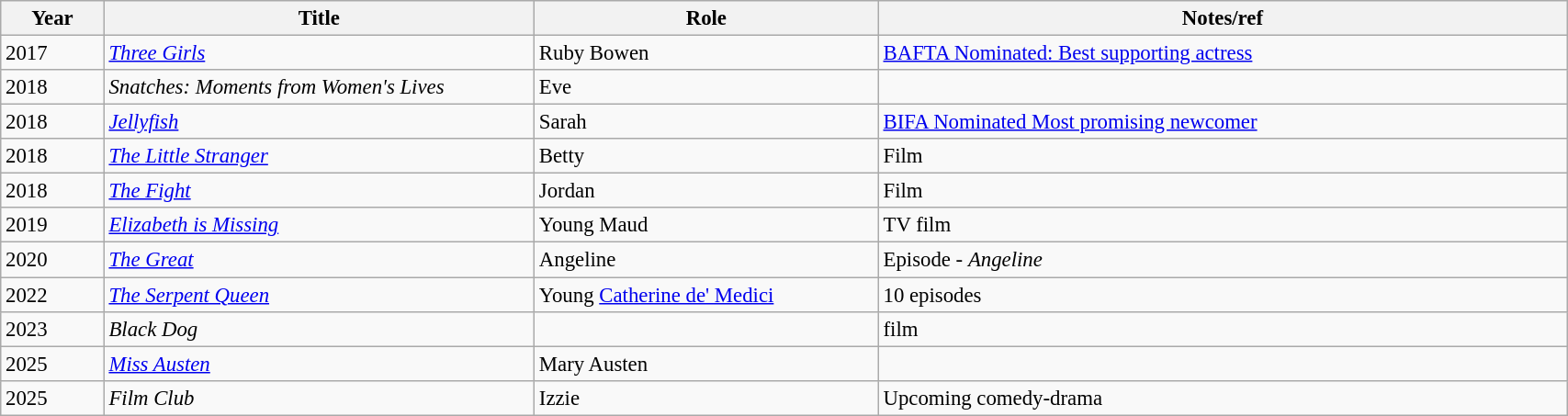<table class="wikitable" style="font-size: 95%; width:90%">
<tr>
<th style="width:6%;">Year</th>
<th style="width:25%;">Title</th>
<th style="width:20%;">Role</th>
<th style="width:40%;">Notes/ref</th>
</tr>
<tr>
<td>2017</td>
<td><em><a href='#'>Three Girls</a></em></td>
<td>Ruby Bowen</td>
<td><a href='#'>BAFTA Nominated: Best supporting actress</a></td>
</tr>
<tr>
<td>2018</td>
<td><em>Snatches: Moments from Women's Lives</em></td>
<td>Eve</td>
<td></td>
</tr>
<tr>
<td>2018</td>
<td><em><a href='#'>Jellyfish</a></em></td>
<td>Sarah</td>
<td><a href='#'>BIFA Nominated Most promising newcomer</a></td>
</tr>
<tr>
<td>2018</td>
<td><em><a href='#'>The Little Stranger</a></em></td>
<td>Betty</td>
<td>Film</td>
</tr>
<tr>
<td>2018</td>
<td><em><a href='#'>The Fight</a></em></td>
<td>Jordan</td>
<td>Film</td>
</tr>
<tr>
<td>2019</td>
<td><em><a href='#'>Elizabeth is Missing</a></em></td>
<td>Young Maud</td>
<td>TV film</td>
</tr>
<tr>
<td>2020</td>
<td><em><a href='#'>The Great</a></em></td>
<td>Angeline</td>
<td>Episode - <em>Angeline</em></td>
</tr>
<tr>
<td>2022</td>
<td><em><a href='#'>The Serpent Queen</a></em></td>
<td>Young <a href='#'>Catherine de' Medici</a></td>
<td>10 episodes</td>
</tr>
<tr>
<td>2023</td>
<td><em>Black Dog</em></td>
<td></td>
<td>film</td>
</tr>
<tr>
<td>2025</td>
<td><em><a href='#'>Miss Austen</a></em></td>
<td>Mary Austen</td>
<td></td>
</tr>
<tr>
<td>2025</td>
<td><em>Film Club</em></td>
<td>Izzie</td>
<td>Upcoming comedy-drama</td>
</tr>
</table>
